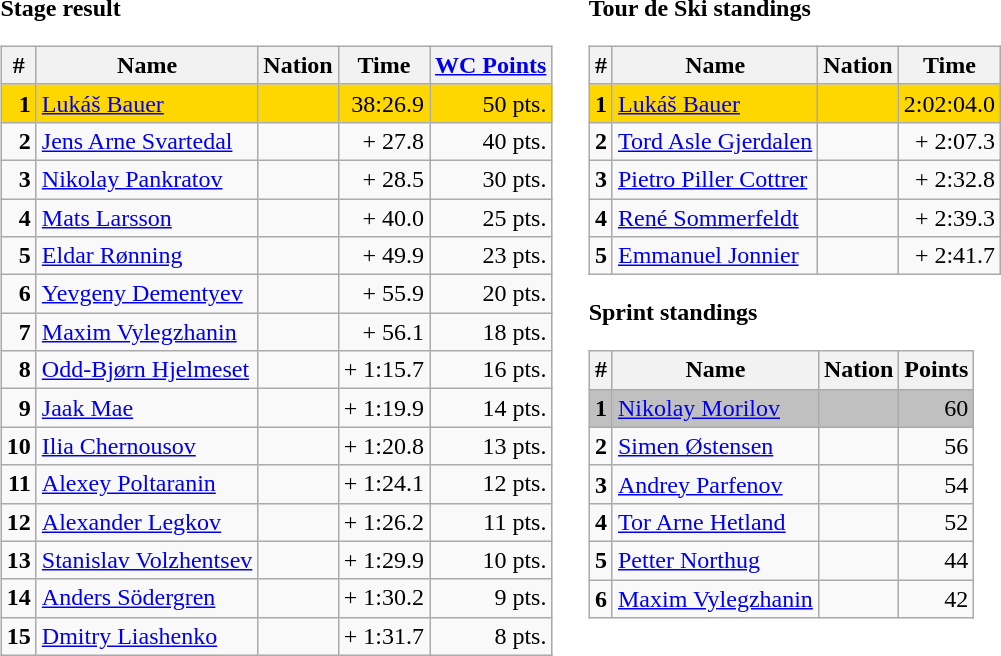<table>
<tr valign="top">
<td><strong>Stage result</strong><br><table class="wikitable">
<tr>
<th>#</th>
<th>Name</th>
<th>Nation</th>
<th>Time</th>
<th><a href='#'>WC Points</a></th>
</tr>
<tr align="right" bgcolor="gold">
<td><strong>1</strong></td>
<td align="left"><a href='#'>Lukáš Bauer</a></td>
<td align="left"></td>
<td>38:26.9</td>
<td>50 pts.</td>
</tr>
<tr align="right">
<td><strong>2</strong></td>
<td align="left"><a href='#'>Jens Arne Svartedal</a></td>
<td align="left"></td>
<td>+ 27.8</td>
<td>40 pts.</td>
</tr>
<tr align="right">
<td><strong>3</strong></td>
<td align="left"><a href='#'>Nikolay Pankratov</a></td>
<td align="left"></td>
<td>+ 28.5</td>
<td>30 pts.</td>
</tr>
<tr align="right">
<td><strong>4</strong></td>
<td align="left"><a href='#'>Mats Larsson</a></td>
<td align="left"></td>
<td>+ 40.0</td>
<td>25 pts.</td>
</tr>
<tr align="right">
<td><strong>5</strong></td>
<td align="left"><a href='#'>Eldar Rønning</a></td>
<td align="left"></td>
<td>+ 49.9</td>
<td>23 pts.</td>
</tr>
<tr align="right">
<td><strong>6</strong></td>
<td align="left"><a href='#'>Yevgeny Dementyev</a></td>
<td align="left"></td>
<td>+ 55.9</td>
<td>20 pts.</td>
</tr>
<tr align="right">
<td><strong>7</strong></td>
<td align="left"><a href='#'>Maxim Vylegzhanin</a></td>
<td align="left"></td>
<td>+ 56.1</td>
<td>18 pts.</td>
</tr>
<tr align="right">
<td><strong>8</strong></td>
<td align="left"><a href='#'>Odd-Bjørn Hjelmeset</a></td>
<td align="left"></td>
<td>+ 1:15.7</td>
<td>16 pts.</td>
</tr>
<tr align="right">
<td><strong>9</strong></td>
<td align="left"><a href='#'>Jaak Mae</a></td>
<td align="left"></td>
<td>+ 1:19.9</td>
<td>14 pts.</td>
</tr>
<tr align="right">
<td><strong>10</strong></td>
<td align="left"><a href='#'>Ilia Chernousov</a></td>
<td align="left"></td>
<td>+ 1:20.8</td>
<td>13 pts.</td>
</tr>
<tr align="right">
<td><strong>11</strong></td>
<td align="left"><a href='#'>Alexey Poltaranin</a></td>
<td align="left"></td>
<td>+ 1:24.1</td>
<td>12 pts.</td>
</tr>
<tr align="right">
<td><strong>12</strong></td>
<td align="left"><a href='#'>Alexander Legkov</a></td>
<td align="left"></td>
<td>+ 1:26.2</td>
<td>11 pts.</td>
</tr>
<tr align="right">
<td><strong>13</strong></td>
<td align="left"><a href='#'>Stanislav Volzhentsev</a></td>
<td align="left"></td>
<td>+ 1:29.9</td>
<td>10 pts.</td>
</tr>
<tr align="right">
<td><strong>14</strong></td>
<td align="left"><a href='#'>Anders Södergren</a></td>
<td align="left"></td>
<td>+ 1:30.2</td>
<td>9 pts.</td>
</tr>
<tr align="right">
<td><strong>15</strong></td>
<td align="left"><a href='#'>Dmitry Liashenko</a></td>
<td align="left"></td>
<td>+ 1:31.7</td>
<td>8 pts.</td>
</tr>
</table>
</td>
<td></td>
<td><strong>Tour de Ski standings</strong><br><table class="wikitable">
<tr>
<th>#</th>
<th>Name</th>
<th>Nation</th>
<th>Time</th>
</tr>
<tr align="right" bgcolor="gold">
<td><strong>1</strong></td>
<td align="left"><a href='#'>Lukáš Bauer</a></td>
<td align="left"></td>
<td>2:02:04.0</td>
</tr>
<tr align="right">
<td><strong>2</strong></td>
<td align="left"><a href='#'>Tord Asle Gjerdalen</a></td>
<td align="left"></td>
<td>+ 2:07.3</td>
</tr>
<tr align="right">
<td><strong>3</strong></td>
<td align="left"><a href='#'>Pietro Piller Cottrer</a></td>
<td align="left"></td>
<td>+ 2:32.8</td>
</tr>
<tr align="right">
<td><strong>4</strong></td>
<td align="left"><a href='#'>René Sommerfeldt</a></td>
<td align="left"></td>
<td>+ 2:39.3</td>
</tr>
<tr align="right">
<td><strong>5</strong></td>
<td align="left"><a href='#'>Emmanuel Jonnier</a></td>
<td align="left"></td>
<td>+ 2:41.7</td>
</tr>
</table>
<strong>Sprint standings</strong><table class="wikitable">
<tr>
<th>#</th>
<th>Name</th>
<th>Nation</th>
<th>Points</th>
</tr>
<tr align="right" bgcolor="silver">
<td><strong>1</strong></td>
<td align="left"><a href='#'>Nikolay Morilov</a></td>
<td align="left"></td>
<td>60</td>
</tr>
<tr align="right">
<td><strong>2</strong></td>
<td align="left"><a href='#'>Simen Østensen</a></td>
<td align="left"></td>
<td>56</td>
</tr>
<tr align="right">
<td><strong>3</strong></td>
<td align="left"><a href='#'>Andrey Parfenov</a></td>
<td align="left"></td>
<td>54</td>
</tr>
<tr align="right">
<td><strong>4</strong></td>
<td align="left"><a href='#'>Tor Arne Hetland</a></td>
<td align="left"></td>
<td>52</td>
</tr>
<tr align="right">
<td><strong>5</strong></td>
<td align="left"><a href='#'>Petter Northug</a></td>
<td align="left"></td>
<td>44</td>
</tr>
<tr align="right">
<td><strong>6</strong></td>
<td align="left"><a href='#'>Maxim Vylegzhanin</a></td>
<td aflign="left"></td>
<td>42</td>
</tr>
</table>
</td>
</tr>
</table>
